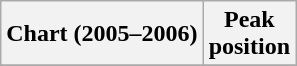<table class="wikitable plainrowheaders" style="text-align:center">
<tr>
<th scope="col">Chart (2005–2006)</th>
<th scope="col">Peak<br>position</th>
</tr>
<tr>
</tr>
</table>
